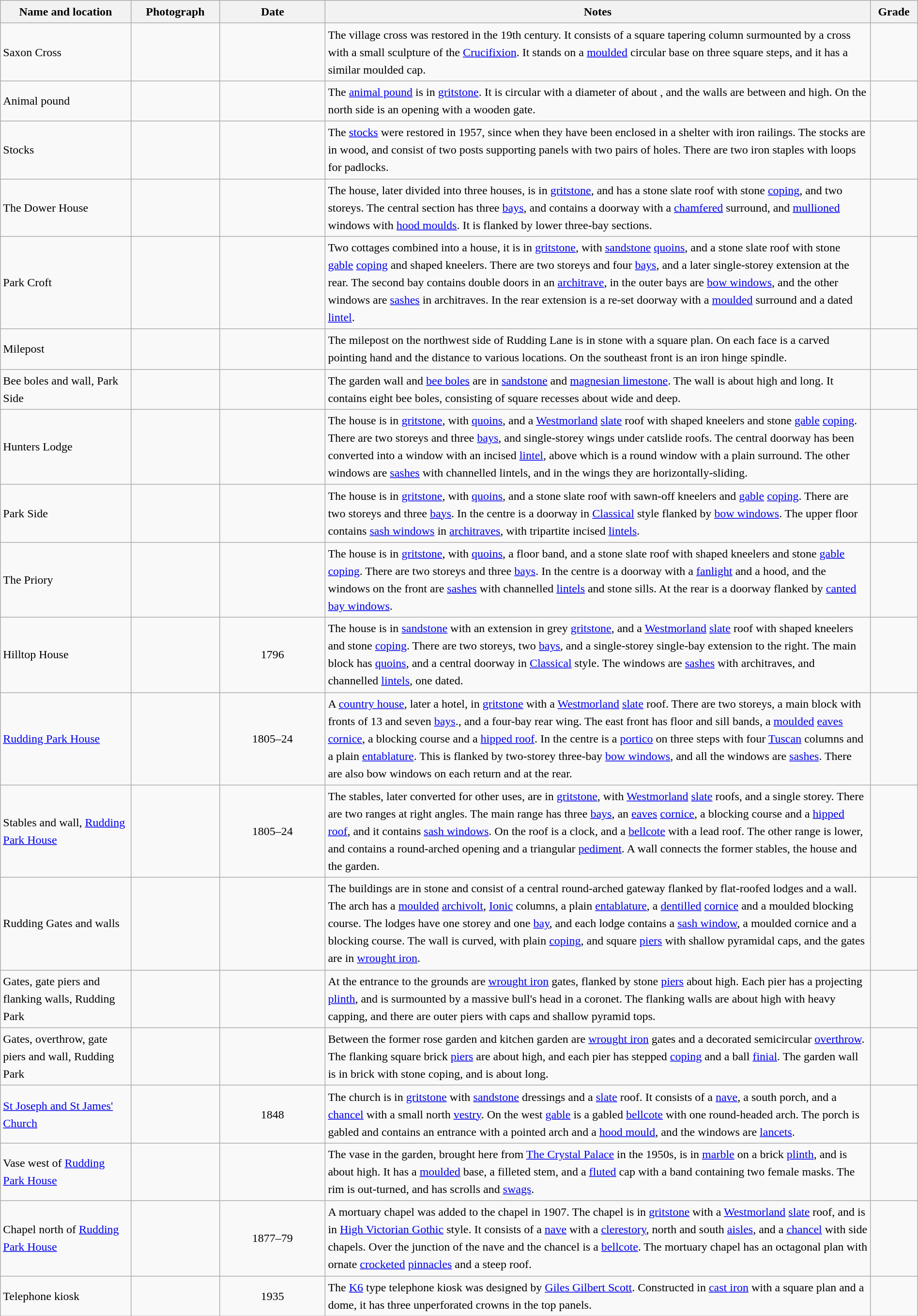<table class="wikitable sortable plainrowheaders" style="width:100%; border:0px; text-align:left; line-height:150%">
<tr>
<th scope="col"  style="width:150px">Name and location</th>
<th scope="col"  style="width:100px" class="unsortable">Photograph</th>
<th scope="col"  style="width:120px">Date</th>
<th scope="col"  style="width:650px" class="unsortable">Notes</th>
<th scope="col"  style="width:50px">Grade</th>
</tr>
<tr>
<td>Saxon Cross<br><small></small></td>
<td></td>
<td align="center"></td>
<td>The village cross was restored in the 19th century.  It consists of a square tapering column surmounted by a cross with a small sculpture of the <a href='#'>Crucifixion</a>.  It stands on a <a href='#'>moulded</a> circular base on three square steps, and it has a similar moulded cap.</td>
<td align="center" ></td>
</tr>
<tr>
<td>Animal pound<br><small></small></td>
<td></td>
<td align="center"></td>
<td>The <a href='#'>animal pound</a> is in <a href='#'>gritstone</a>.  It is circular with a diameter of about , and the walls are between  and  high.  On the north side is an opening with a wooden gate.</td>
<td align="center" ></td>
</tr>
<tr>
<td>Stocks<br><small></small></td>
<td></td>
<td align="center"></td>
<td>The <a href='#'>stocks</a> were restored in 1957, since when they have been enclosed in a shelter with iron railings.  The stocks are in wood, and consist of two posts supporting panels with two pairs of holes.  There are two iron staples with loops for padlocks.</td>
<td align="center" ></td>
</tr>
<tr>
<td>The Dower House<br><small></small></td>
<td></td>
<td align="center"></td>
<td>The house, later divided into three houses, is in <a href='#'>gritstone</a>, and has a stone slate roof with stone <a href='#'>coping</a>, and two storeys.  The central section has three <a href='#'>bays</a>, and contains a doorway with a <a href='#'>chamfered</a> surround, and <a href='#'>mullioned</a> windows with <a href='#'>hood moulds</a>.  It is flanked by lower three-bay sections.</td>
<td align="center" ></td>
</tr>
<tr>
<td>Park Croft<br><small></small></td>
<td></td>
<td align="center"></td>
<td>Two cottages combined into a house, it is in <a href='#'>gritstone</a>, with <a href='#'>sandstone</a> <a href='#'>quoins</a>, and a stone slate roof with stone <a href='#'>gable</a> <a href='#'>coping</a> and shaped kneelers.  There are two storeys and four <a href='#'>bays</a>, and a later single-storey extension at the rear. The second bay contains double doors in an <a href='#'>architrave</a>, in the outer bays are <a href='#'>bow windows</a>, and the other windows are <a href='#'>sashes</a> in architraves.  In the rear extension is a re-set doorway with a <a href='#'>moulded</a> surround and a dated <a href='#'>lintel</a>.</td>
<td align="center" ></td>
</tr>
<tr>
<td>Milepost<br><small></small></td>
<td></td>
<td align="center"></td>
<td>The milepost on the northwest side of Rudding Lane is in stone with a square plan.  On each face is a carved pointing hand and the distance to various locations.  On the southeast front is an iron hinge spindle.</td>
<td align="center" ></td>
</tr>
<tr>
<td>Bee boles and wall, Park Side<br><small></small></td>
<td></td>
<td align="center"></td>
<td>The garden wall and <a href='#'>bee boles</a> are in <a href='#'>sandstone</a> and <a href='#'>magnesian limestone</a>.  The wall is about  high and  long.  It contains eight bee boles, consisting of square recesses about  wide and  deep.</td>
<td align="center" ></td>
</tr>
<tr>
<td>Hunters Lodge<br><small></small></td>
<td></td>
<td align="center"></td>
<td>The house is in <a href='#'>gritstone</a>, with <a href='#'>quoins</a>, and a <a href='#'>Westmorland</a> <a href='#'>slate</a> roof with shaped kneelers and stone <a href='#'>gable</a> <a href='#'>coping</a>.  There are two storeys and three <a href='#'>bays</a>, and single-storey wings under catslide roofs.  The central doorway has been converted into a window with an incised <a href='#'>lintel</a>, above which is a round window with a plain surround.  The other windows are <a href='#'>sashes</a> with channelled lintels, and in the wings they are horizontally-sliding.</td>
<td align="center" ></td>
</tr>
<tr>
<td>Park Side<br><small></small></td>
<td></td>
<td align="center"></td>
<td>The house is in <a href='#'>gritstone</a>, with <a href='#'>quoins</a>, and a stone slate roof with sawn-off kneelers and <a href='#'>gable</a> <a href='#'>coping</a>.  There are two storeys and three <a href='#'>bays</a>.  In the centre is a doorway in <a href='#'>Classical</a> style flanked by <a href='#'>bow windows</a>.  The upper floor contains <a href='#'>sash windows</a> in <a href='#'>architraves</a>, with tripartite incised <a href='#'>lintels</a>.</td>
<td align="center" ></td>
</tr>
<tr>
<td>The Priory<br><small></small></td>
<td></td>
<td align="center"></td>
<td>The house is in <a href='#'>gritstone</a>, with <a href='#'>quoins</a>, a floor band, and a stone slate roof with shaped kneelers and stone <a href='#'>gable</a> <a href='#'>coping</a>.  There are two storeys and three <a href='#'>bays</a>.  In the centre is a doorway with a <a href='#'>fanlight</a> and a hood, and the windows on the front are <a href='#'>sashes</a> with channelled <a href='#'>lintels</a> and stone sills.  At the rear is a doorway flanked by <a href='#'>canted</a> <a href='#'>bay windows</a>.</td>
<td align="center" ></td>
</tr>
<tr>
<td>Hilltop House<br><small></small></td>
<td></td>
<td align="center">1796</td>
<td>The house is in <a href='#'>sandstone</a> with an extension in grey <a href='#'>gritstone</a>, and a <a href='#'>Westmorland</a> <a href='#'>slate</a> roof with shaped kneelers and stone <a href='#'>coping</a>.  There are two storeys, two <a href='#'>bays</a>, and a single-storey single-bay extension to the right.  The main block has <a href='#'>quoins</a>, and a central doorway in <a href='#'>Classical</a> style.  The windows are <a href='#'>sashes</a> with architraves, and channelled <a href='#'>lintels</a>, one dated.</td>
<td align="center" ></td>
</tr>
<tr>
<td><a href='#'>Rudding Park House</a><br><small></small></td>
<td></td>
<td align="center">1805–24</td>
<td>A <a href='#'>country house</a>, later a hotel, in <a href='#'>gritstone</a> with a <a href='#'>Westmorland</a> <a href='#'>slate</a> roof.  There are two storeys, a main block with fronts of 13 and seven <a href='#'>bays</a>., and a four-bay rear wing.  The east front has floor and sill bands, a <a href='#'>moulded</a> <a href='#'>eaves</a> <a href='#'>cornice</a>, a blocking course and a <a href='#'>hipped roof</a>.  In the centre is a <a href='#'>portico</a> on three steps with four <a href='#'>Tuscan</a> columns and a plain <a href='#'>entablature</a>.  This is flanked by two-storey three-bay <a href='#'>bow windows</a>, and all the windows are <a href='#'>sashes</a>.  There are also bow windows on each return and at the rear.</td>
<td align="center" ></td>
</tr>
<tr>
<td>Stables and wall, <a href='#'>Rudding Park House</a><br><small></small></td>
<td></td>
<td align="center">1805–24</td>
<td>The stables, later converted for other uses, are in <a href='#'>gritstone</a>, with <a href='#'>Westmorland</a> <a href='#'>slate</a> roofs, and a single storey.  There are two ranges at right angles.  The main range has three <a href='#'>bays</a>, an <a href='#'>eaves</a> <a href='#'>cornice</a>, a blocking course and a <a href='#'>hipped roof</a>, and it contains <a href='#'>sash windows</a>.  On the roof is a clock, and a <a href='#'>bellcote</a> with a lead roof.  The other range is lower, and contains a round-arched opening and a triangular <a href='#'>pediment</a>.  A wall connects the former stables, the house and the garden.</td>
<td align="center" ></td>
</tr>
<tr>
<td>Rudding Gates and walls<br><small></small></td>
<td></td>
<td align="center"></td>
<td>The buildings are in stone and consist of a central round-arched gateway flanked by flat-roofed lodges and a wall.  The arch has a <a href='#'>moulded</a> <a href='#'>archivolt</a>, <a href='#'>Ionic</a> columns, a plain <a href='#'>entablature</a>, a <a href='#'>dentilled</a> <a href='#'>cornice</a> and a moulded blocking course.  The lodges have one storey and one <a href='#'>bay</a>, and each lodge contains a <a href='#'>sash window</a>, a moulded cornice and a blocking course.  The wall is curved, with plain <a href='#'>coping</a>, and square <a href='#'>piers</a> with shallow pyramidal caps, and the gates are in <a href='#'>wrought iron</a>.</td>
<td align="center" ></td>
</tr>
<tr>
<td>Gates, gate piers and flanking walls, Rudding Park<br><small></small></td>
<td></td>
<td align="center"></td>
<td>At the entrance to the grounds are <a href='#'>wrought iron</a> gates, flanked by stone <a href='#'>piers</a> about  high.  Each pier has a projecting <a href='#'>plinth</a>, and is surmounted by a massive bull's head in a coronet.  The flanking walls are about  high with heavy capping, and there are outer piers with caps and shallow pyramid tops.</td>
<td align="center" ></td>
</tr>
<tr>
<td>Gates, overthrow, gate piers and wall, Rudding Park<br><small></small></td>
<td></td>
<td align="center"></td>
<td>Between the former rose garden and kitchen garden are <a href='#'>wrought iron</a> gates and a decorated semicircular <a href='#'>overthrow</a>.  The flanking square brick <a href='#'>piers</a> are about  high, and each pier has stepped <a href='#'>coping</a> and a ball <a href='#'>finial</a>.  The garden wall is in brick with stone coping, and is about  long.</td>
<td align="center" ></td>
</tr>
<tr>
<td><a href='#'>St Joseph and St James' Church</a><br><small></small></td>
<td></td>
<td align="center">1848</td>
<td>The church is in <a href='#'>gritstone</a> with <a href='#'>sandstone</a> dressings and a <a href='#'>slate</a> roof.  It consists of a <a href='#'>nave</a>, a south porch, and a <a href='#'>chancel</a> with a small north <a href='#'>vestry</a>.  On the west <a href='#'>gable</a> is a gabled <a href='#'>bellcote</a> with one round-headed arch.  The porch is gabled and contains an entrance with a pointed arch and a <a href='#'>hood mould</a>, and the windows are <a href='#'>lancets</a>.</td>
<td align="center" ></td>
</tr>
<tr>
<td>Vase west of <a href='#'>Rudding Park House</a><br><small></small></td>
<td></td>
<td align="center"></td>
<td>The vase in the garden, brought here from <a href='#'>The Crystal Palace</a> in the 1950s, is in <a href='#'>marble</a> on a brick <a href='#'>plinth</a>, and is about  high.  It has a <a href='#'>moulded</a> base, a filleted stem, and a <a href='#'>fluted</a> cap with a band containing two female masks.  The rim is out-turned, and has scrolls and <a href='#'>swags</a>.</td>
<td align="center" ></td>
</tr>
<tr>
<td>Chapel north of <a href='#'>Rudding Park House</a><br><small></small></td>
<td></td>
<td align="center">1877–79</td>
<td>A mortuary chapel was added to the chapel in 1907.  The chapel is in <a href='#'>gritstone</a> with a <a href='#'>Westmorland</a> <a href='#'>slate</a> roof, and is in <a href='#'>High Victorian Gothic</a> style.  It consists of a <a href='#'>nave</a> with a <a href='#'>clerestory</a>, north and south <a href='#'>aisles</a>, and a <a href='#'>chancel</a> with side chapels.  Over the junction of the nave and the chancel is a <a href='#'>bellcote</a>.  The mortuary chapel has an octagonal plan with ornate <a href='#'>crocketed</a> <a href='#'>pinnacles</a> and a steep roof.</td>
<td align="center" ></td>
</tr>
<tr>
<td>Telephone kiosk<br><small></small></td>
<td></td>
<td align="center">1935</td>
<td>The <a href='#'>K6</a> type telephone kiosk was designed by <a href='#'>Giles Gilbert Scott</a>.  Constructed in <a href='#'>cast iron</a> with a square plan and a dome, it has three unperforated crowns in the top panels.</td>
<td align="center" ></td>
</tr>
<tr>
</tr>
</table>
